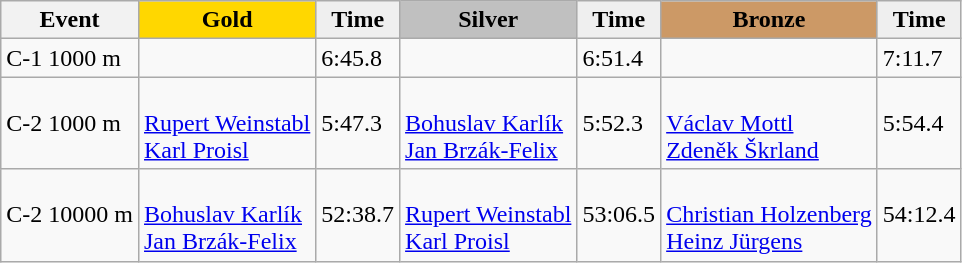<table class="wikitable">
<tr>
<th>Event</th>
<td align=center bgcolor="gold"><strong>Gold</strong></td>
<td align=center bgcolor="EFEFEF"><strong>Time</strong></td>
<td align=center bgcolor="silver"><strong>Silver</strong></td>
<td align=center bgcolor="EFEFEF"><strong>Time</strong></td>
<td align=center bgcolor="CC9966"><strong>Bronze</strong></td>
<td align=center bgcolor="EFEFEF"><strong>Time</strong></td>
</tr>
<tr>
<td>C-1 1000 m</td>
<td></td>
<td>6:45.8</td>
<td></td>
<td>6:51.4</td>
<td></td>
<td>7:11.7</td>
</tr>
<tr>
<td>C-2 1000 m</td>
<td><br><a href='#'>Rupert Weinstabl</a><br><a href='#'>Karl Proisl</a></td>
<td>5:47.3</td>
<td><br><a href='#'>Bohuslav Karlík</a><br><a href='#'>Jan Brzák-Felix</a></td>
<td>5:52.3</td>
<td><br><a href='#'>Václav Mottl</a><br><a href='#'>Zdeněk Škrland</a></td>
<td>5:54.4</td>
</tr>
<tr>
<td>C-2 10000 m</td>
<td><br><a href='#'>Bohuslav Karlík</a><br><a href='#'>Jan Brzák-Felix</a></td>
<td>52:38.7</td>
<td><br><a href='#'>Rupert Weinstabl</a><br><a href='#'>Karl Proisl</a></td>
<td>53:06.5</td>
<td><br><a href='#'>Christian Holzenberg</a><br><a href='#'>Heinz Jürgens</a></td>
<td>54:12.4</td>
</tr>
</table>
